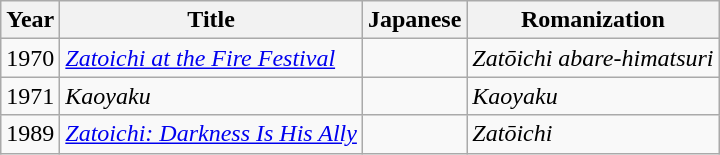<table class="wikitable">
<tr>
<th>Year</th>
<th>Title</th>
<th>Japanese</th>
<th>Romanization</th>
</tr>
<tr>
<td>1970</td>
<td><em><a href='#'>Zatoichi at the Fire Festival</a></em></td>
<td></td>
<td><em>Zatōichi abare-himatsuri</em></td>
</tr>
<tr>
<td>1971</td>
<td><em>Kaoyaku</em></td>
<td></td>
<td><em>Kaoyaku</em></td>
</tr>
<tr>
<td>1989</td>
<td><em><a href='#'>Zatoichi: Darkness Is His Ally</a></em></td>
<td></td>
<td><em>Zatōichi</em></td>
</tr>
</table>
